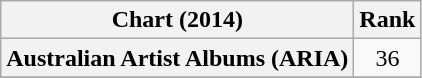<table class="wikitable plainrowheaders" style="text-align:center">
<tr>
<th scope="col">Chart (2014)</th>
<th scope="col">Rank</th>
</tr>
<tr>
<th scope="row">Australian Artist Albums (ARIA)</th>
<td>36</td>
</tr>
<tr>
</tr>
</table>
